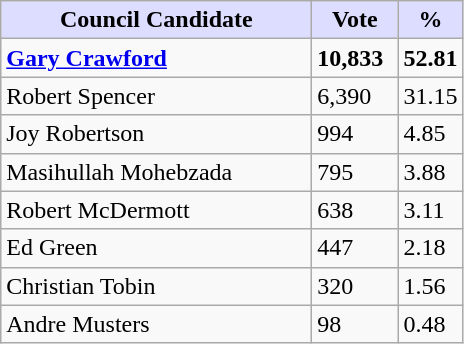<table class="wikitable sortable">
<tr>
<th style="background:#ddf; width:200px;">Council Candidate</th>
<th style="background:#ddf; width:50px;">Vote</th>
<th style="background:#ddf; width:30px;">%</th>
</tr>
<tr>
<td><strong><a href='#'>Gary Crawford</a></strong></td>
<td><strong>10,833</strong></td>
<td><strong>52.81</strong></td>
</tr>
<tr>
<td>Robert Spencer</td>
<td>6,390</td>
<td>31.15</td>
</tr>
<tr>
<td>Joy Robertson</td>
<td>994</td>
<td>4.85</td>
</tr>
<tr>
<td>Masihullah Mohebzada</td>
<td>795</td>
<td>3.88</td>
</tr>
<tr>
<td>Robert McDermott</td>
<td>638</td>
<td>3.11</td>
</tr>
<tr>
<td>Ed Green</td>
<td>447</td>
<td>2.18</td>
</tr>
<tr>
<td>Christian Tobin</td>
<td>320</td>
<td>1.56</td>
</tr>
<tr>
<td>Andre Musters</td>
<td>98</td>
<td>0.48</td>
</tr>
</table>
